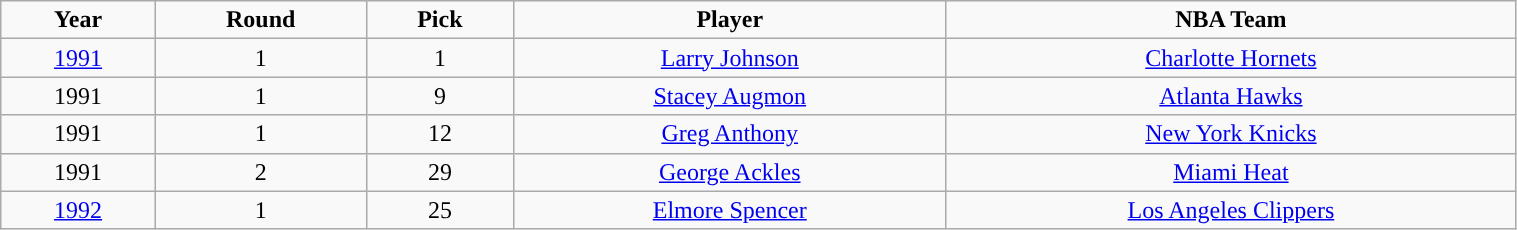<table class="wikitable" width="80%">
<tr align="center">
<td><strong>Year</strong></td>
<td><strong>Round</strong></td>
<td><strong>Pick</strong></td>
<td><strong>Player</strong></td>
<td><strong>NBA Team</strong></td>
</tr>
<tr align="center" bgcolor="">
<td><a href='#'>1991</a></td>
<td>1</td>
<td>1</td>
<td><a href='#'>Larry Johnson</a></td>
<td><a href='#'>Charlotte Hornets</a></td>
</tr>
<tr align="center" bgcolor="">
<td>1991</td>
<td>1</td>
<td>9</td>
<td><a href='#'>Stacey Augmon</a></td>
<td><a href='#'>Atlanta Hawks</a></td>
</tr>
<tr align="center" bgcolor="">
<td>1991</td>
<td>1</td>
<td>12</td>
<td><a href='#'>Greg Anthony</a></td>
<td><a href='#'>New York Knicks</a></td>
</tr>
<tr align="center" bgcolor="">
<td>1991</td>
<td>2</td>
<td>29</td>
<td><a href='#'>George Ackles</a></td>
<td><a href='#'>Miami Heat</a></td>
</tr>
<tr align="center" bgcolor="">
<td><a href='#'>1992</a></td>
<td>1</td>
<td>25</td>
<td><a href='#'>Elmore Spencer</a></td>
<td><a href='#'>Los Angeles Clippers</a></td>
</tr>
</table>
